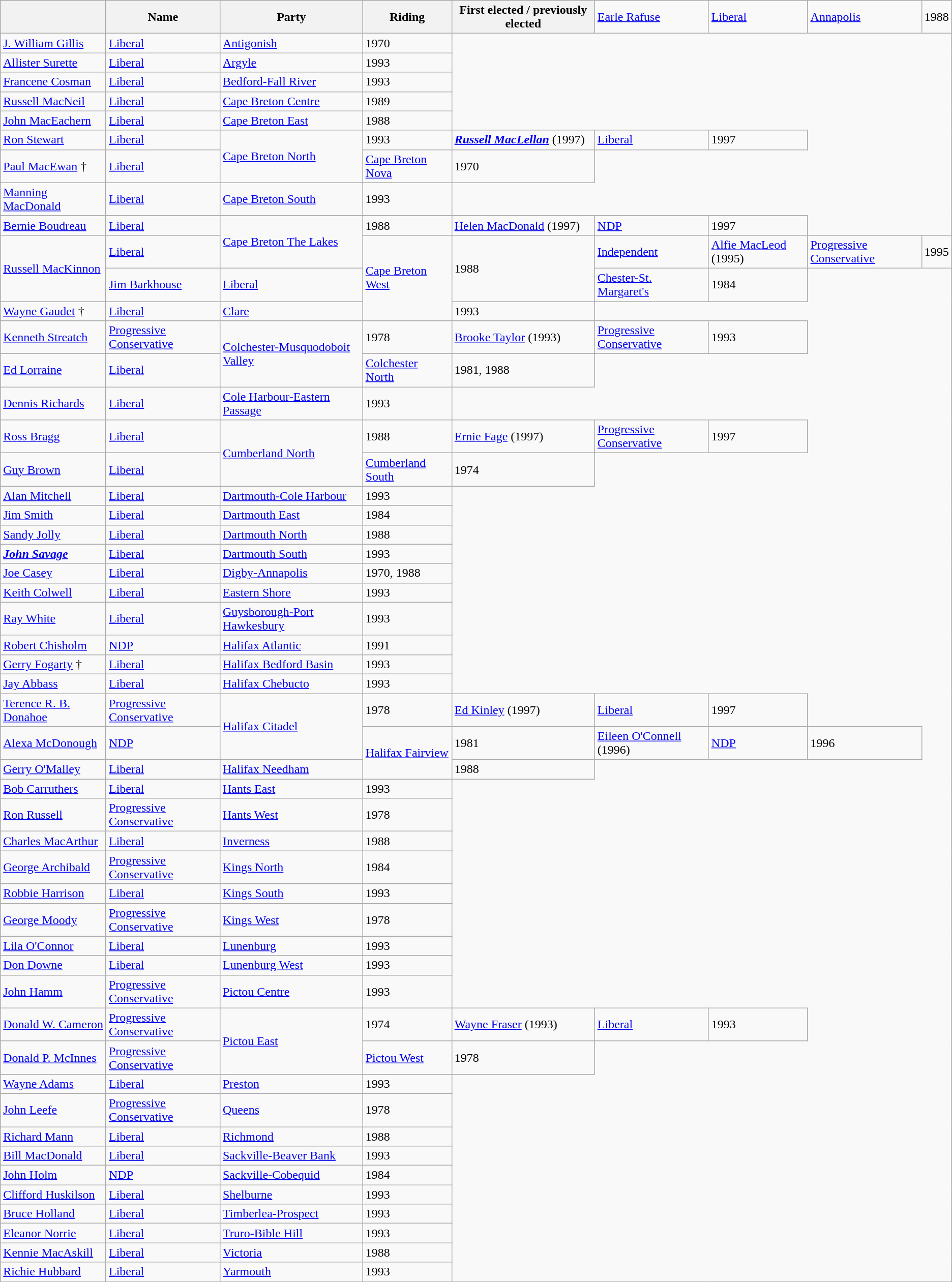<table class="wikitable sortable">
<tr>
<th></th>
<th>Name</th>
<th>Party</th>
<th>Riding</th>
<th>First elected / previously elected<br></th>
<td><a href='#'>Earle Rafuse</a></td>
<td><a href='#'>Liberal</a></td>
<td><a href='#'>Annapolis</a></td>
<td>1988</td>
</tr>
<tr>
<td><a href='#'>J. William Gillis</a></td>
<td><a href='#'>Liberal</a></td>
<td><a href='#'>Antigonish</a></td>
<td>1970</td>
</tr>
<tr>
<td><a href='#'>Allister Surette</a></td>
<td><a href='#'>Liberal</a></td>
<td><a href='#'>Argyle</a></td>
<td>1993</td>
</tr>
<tr>
<td><a href='#'>Francene Cosman</a></td>
<td><a href='#'>Liberal</a></td>
<td><a href='#'>Bedford-Fall River</a></td>
<td>1993</td>
</tr>
<tr>
<td><a href='#'>Russell MacNeil</a></td>
<td><a href='#'>Liberal</a></td>
<td><a href='#'>Cape Breton Centre</a></td>
<td>1989</td>
</tr>
<tr>
<td><a href='#'>John MacEachern</a></td>
<td><a href='#'>Liberal</a></td>
<td><a href='#'>Cape Breton East</a></td>
<td>1988</td>
</tr>
<tr>
<td><a href='#'>Ron Stewart</a></td>
<td><a href='#'>Liberal</a></td>
<td rowspan="2"><a href='#'>Cape Breton North</a></td>
<td>1993<br></td>
<td><strong><em><a href='#'>Russell MacLellan</a></em></strong> (1997)</td>
<td><a href='#'>Liberal</a></td>
<td>1997</td>
</tr>
<tr>
<td><a href='#'>Paul MacEwan</a> †</td>
<td><a href='#'>Liberal</a></td>
<td><a href='#'>Cape Breton Nova</a></td>
<td>1970</td>
</tr>
<tr>
<td><a href='#'>Manning MacDonald</a></td>
<td><a href='#'>Liberal</a></td>
<td><a href='#'>Cape Breton South</a></td>
<td>1993</td>
</tr>
<tr>
<td><a href='#'>Bernie Boudreau</a></td>
<td><a href='#'>Liberal</a></td>
<td rowspan="2"><a href='#'>Cape Breton The Lakes</a></td>
<td>1988<br></td>
<td><a href='#'>Helen MacDonald</a> (1997)</td>
<td><a href='#'>NDP</a></td>
<td>1997</td>
</tr>
<tr>
<td rowspan="2"><a href='#'>Russell MacKinnon</a></td>
<td><a href='#'>Liberal</a></td>
<td rowspan="3"><a href='#'>Cape Breton West</a></td>
<td rowspan="2">1988<br></td>
<td><a href='#'>Independent</a><br></td>
<td><a href='#'>Alfie MacLeod</a> (1995)</td>
<td><a href='#'>Progressive Conservative</a></td>
<td>1995</td>
</tr>
<tr>
<td><a href='#'>Jim Barkhouse</a></td>
<td><a href='#'>Liberal</a></td>
<td><a href='#'>Chester-St. Margaret's</a></td>
<td>1984</td>
</tr>
<tr>
<td><a href='#'>Wayne Gaudet</a> †</td>
<td><a href='#'>Liberal</a></td>
<td><a href='#'>Clare</a></td>
<td>1993</td>
</tr>
<tr>
<td><a href='#'>Kenneth Streatch</a></td>
<td><a href='#'>Progressive Conservative</a></td>
<td rowspan="2"><a href='#'>Colchester-Musquodoboit Valley</a></td>
<td>1978<br></td>
<td><a href='#'>Brooke Taylor</a> (1993)</td>
<td><a href='#'>Progressive Conservative</a></td>
<td>1993</td>
</tr>
<tr>
<td><a href='#'>Ed Lorraine</a></td>
<td><a href='#'>Liberal</a></td>
<td><a href='#'>Colchester North</a></td>
<td>1981, 1988</td>
</tr>
<tr>
<td><a href='#'>Dennis Richards</a></td>
<td><a href='#'>Liberal</a></td>
<td><a href='#'>Cole Harbour-Eastern Passage</a></td>
<td>1993</td>
</tr>
<tr>
<td><a href='#'>Ross Bragg</a></td>
<td><a href='#'>Liberal</a></td>
<td rowspan="2"><a href='#'>Cumberland North</a></td>
<td>1988<br></td>
<td><a href='#'>Ernie Fage</a> (1997)</td>
<td><a href='#'>Progressive Conservative</a></td>
<td>1997</td>
</tr>
<tr>
<td><a href='#'>Guy Brown</a></td>
<td><a href='#'>Liberal</a></td>
<td><a href='#'>Cumberland South</a></td>
<td>1974</td>
</tr>
<tr>
<td><a href='#'>Alan Mitchell</a></td>
<td><a href='#'>Liberal</a></td>
<td><a href='#'>Dartmouth-Cole Harbour</a></td>
<td>1993</td>
</tr>
<tr>
<td><a href='#'>Jim Smith</a></td>
<td><a href='#'>Liberal</a></td>
<td><a href='#'>Dartmouth East</a></td>
<td>1984</td>
</tr>
<tr>
<td><a href='#'>Sandy Jolly</a></td>
<td><a href='#'>Liberal</a></td>
<td><a href='#'>Dartmouth North</a></td>
<td>1988</td>
</tr>
<tr>
<td><strong><em><a href='#'>John Savage</a></em></strong></td>
<td><a href='#'>Liberal</a></td>
<td><a href='#'>Dartmouth South</a></td>
<td>1993</td>
</tr>
<tr>
<td><a href='#'>Joe Casey</a></td>
<td><a href='#'>Liberal</a></td>
<td><a href='#'>Digby-Annapolis</a></td>
<td>1970, 1988</td>
</tr>
<tr>
<td><a href='#'>Keith Colwell</a></td>
<td><a href='#'>Liberal</a></td>
<td><a href='#'>Eastern Shore</a></td>
<td>1993</td>
</tr>
<tr>
<td><a href='#'>Ray White</a></td>
<td><a href='#'>Liberal</a></td>
<td><a href='#'>Guysborough-Port Hawkesbury</a></td>
<td>1993</td>
</tr>
<tr>
<td><a href='#'>Robert Chisholm</a></td>
<td><a href='#'>NDP</a></td>
<td><a href='#'>Halifax Atlantic</a></td>
<td>1991</td>
</tr>
<tr>
<td><a href='#'>Gerry Fogarty</a> †</td>
<td><a href='#'>Liberal</a></td>
<td><a href='#'>Halifax Bedford Basin</a></td>
<td>1993</td>
</tr>
<tr>
<td><a href='#'>Jay Abbass</a></td>
<td><a href='#'>Liberal</a></td>
<td><a href='#'>Halifax Chebucto</a></td>
<td>1993</td>
</tr>
<tr>
<td><a href='#'>Terence R. B. Donahoe</a></td>
<td><a href='#'>Progressive Conservative</a></td>
<td rowspan="2"><a href='#'>Halifax Citadel</a></td>
<td>1978<br></td>
<td><a href='#'>Ed Kinley</a> (1997)</td>
<td><a href='#'>Liberal</a></td>
<td>1997</td>
</tr>
<tr>
<td><a href='#'>Alexa McDonough</a></td>
<td><a href='#'>NDP</a></td>
<td rowspan="2"><a href='#'>Halifax Fairview</a></td>
<td>1981<br></td>
<td><a href='#'>Eileen O'Connell</a> (1996)</td>
<td><a href='#'>NDP</a></td>
<td>1996</td>
</tr>
<tr>
<td><a href='#'>Gerry O'Malley</a></td>
<td><a href='#'>Liberal</a></td>
<td><a href='#'>Halifax Needham</a></td>
<td>1988</td>
</tr>
<tr>
<td><a href='#'>Bob Carruthers</a></td>
<td><a href='#'>Liberal</a></td>
<td><a href='#'>Hants East</a></td>
<td>1993</td>
</tr>
<tr>
<td><a href='#'>Ron Russell</a></td>
<td><a href='#'>Progressive Conservative</a></td>
<td><a href='#'>Hants West</a></td>
<td>1978</td>
</tr>
<tr>
<td><a href='#'>Charles MacArthur</a></td>
<td><a href='#'>Liberal</a></td>
<td><a href='#'>Inverness</a></td>
<td>1988</td>
</tr>
<tr>
<td><a href='#'>George Archibald</a></td>
<td><a href='#'>Progressive Conservative</a></td>
<td><a href='#'>Kings North</a></td>
<td>1984</td>
</tr>
<tr>
<td><a href='#'>Robbie Harrison</a></td>
<td><a href='#'>Liberal</a></td>
<td><a href='#'>Kings South</a></td>
<td>1993</td>
</tr>
<tr>
<td><a href='#'>George Moody</a></td>
<td><a href='#'>Progressive Conservative</a></td>
<td><a href='#'>Kings West</a></td>
<td>1978</td>
</tr>
<tr>
<td><a href='#'>Lila O'Connor</a></td>
<td><a href='#'>Liberal</a></td>
<td><a href='#'>Lunenburg</a></td>
<td>1993</td>
</tr>
<tr>
<td><a href='#'>Don Downe</a></td>
<td><a href='#'>Liberal</a></td>
<td><a href='#'>Lunenburg West</a></td>
<td>1993</td>
</tr>
<tr>
<td><a href='#'>John Hamm</a></td>
<td><a href='#'>Progressive Conservative</a></td>
<td><a href='#'>Pictou Centre</a></td>
<td>1993</td>
</tr>
<tr>
<td><a href='#'>Donald W. Cameron</a></td>
<td><a href='#'>Progressive Conservative</a></td>
<td rowspan="2"><a href='#'>Pictou East</a></td>
<td>1974<br></td>
<td><a href='#'>Wayne Fraser</a> (1993)</td>
<td><a href='#'>Liberal</a></td>
<td>1993</td>
</tr>
<tr>
<td><a href='#'>Donald P. McInnes</a></td>
<td><a href='#'>Progressive Conservative</a></td>
<td><a href='#'>Pictou West</a></td>
<td>1978</td>
</tr>
<tr>
<td><a href='#'>Wayne Adams</a></td>
<td><a href='#'>Liberal</a></td>
<td><a href='#'>Preston</a></td>
<td>1993</td>
</tr>
<tr>
<td><a href='#'>John Leefe</a></td>
<td><a href='#'>Progressive Conservative</a></td>
<td><a href='#'>Queens</a></td>
<td>1978</td>
</tr>
<tr>
<td><a href='#'>Richard Mann</a></td>
<td><a href='#'>Liberal</a></td>
<td><a href='#'>Richmond</a></td>
<td>1988</td>
</tr>
<tr>
<td><a href='#'>Bill MacDonald</a></td>
<td><a href='#'>Liberal</a></td>
<td><a href='#'>Sackville-Beaver Bank</a></td>
<td>1993</td>
</tr>
<tr>
<td><a href='#'>John Holm</a></td>
<td><a href='#'>NDP</a></td>
<td><a href='#'>Sackville-Cobequid</a></td>
<td>1984</td>
</tr>
<tr>
<td><a href='#'>Clifford Huskilson</a></td>
<td><a href='#'>Liberal</a></td>
<td><a href='#'>Shelburne</a></td>
<td>1993</td>
</tr>
<tr>
<td><a href='#'>Bruce Holland</a></td>
<td><a href='#'>Liberal</a></td>
<td><a href='#'>Timberlea-Prospect</a></td>
<td>1993</td>
</tr>
<tr>
<td><a href='#'>Eleanor Norrie</a></td>
<td><a href='#'>Liberal</a></td>
<td><a href='#'>Truro-Bible Hill</a></td>
<td>1993</td>
</tr>
<tr>
<td><a href='#'>Kennie MacAskill</a></td>
<td><a href='#'>Liberal</a></td>
<td><a href='#'>Victoria</a></td>
<td>1988</td>
</tr>
<tr>
<td><a href='#'>Richie Hubbard</a></td>
<td><a href='#'>Liberal</a></td>
<td><a href='#'>Yarmouth</a></td>
<td>1993</td>
</tr>
<tr>
</tr>
</table>
